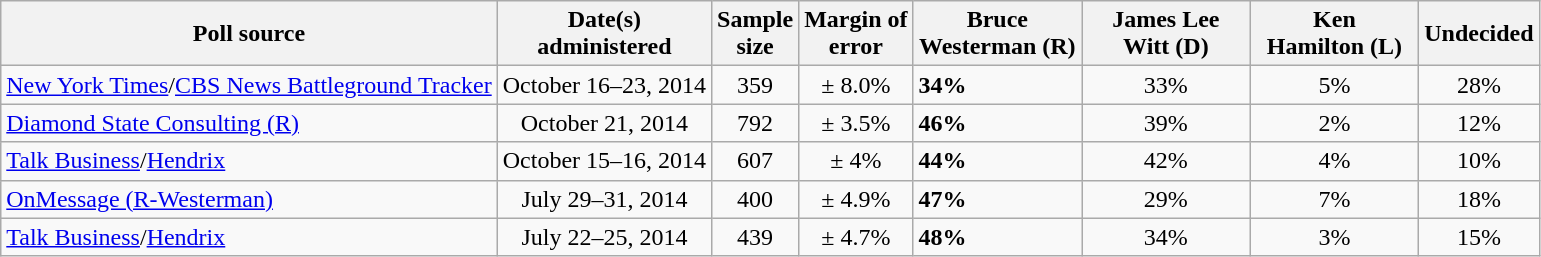<table class="wikitable">
<tr>
<th>Poll source</th>
<th>Date(s)<br>administered</th>
<th>Sample<br>size</th>
<th>Margin of<br>error</th>
<th style="width:105px;">Bruce<br>Westerman (R)</th>
<th style="width:105px;">James Lee<br>Witt (D)</th>
<th style="width:105px;">Ken<br>Hamilton (L)</th>
<th>Undecided</th>
</tr>
<tr>
<td><a href='#'>New York Times</a>/<a href='#'>CBS News Battleground Tracker</a></td>
<td align=center>October 16–23, 2014</td>
<td align=center>359</td>
<td align=center>± 8.0%</td>
<td><strong>34%</strong></td>
<td align=center>33%</td>
<td align=center>5%</td>
<td align=center>28%</td>
</tr>
<tr>
<td><a href='#'>Diamond State Consulting (R)</a></td>
<td align=center>October 21, 2014</td>
<td align=center>792</td>
<td align=center>± 3.5%</td>
<td><strong>46%</strong></td>
<td align=center>39%</td>
<td align=center>2%</td>
<td align=center>12%</td>
</tr>
<tr>
<td><a href='#'>Talk Business</a>/<a href='#'>Hendrix</a></td>
<td align=center>October 15–16, 2014</td>
<td align=center>607</td>
<td align=center>± 4%</td>
<td><strong>44%</strong></td>
<td align=center>42%</td>
<td align=center>4%</td>
<td align=center>10%</td>
</tr>
<tr>
<td><a href='#'>OnMessage (R-Westerman)</a></td>
<td align=center>July 29–31, 2014</td>
<td align=center>400</td>
<td align=center>± 4.9%</td>
<td><strong>47%</strong></td>
<td align=center>29%</td>
<td align=center>7%</td>
<td align=center>18%</td>
</tr>
<tr>
<td><a href='#'>Talk Business</a>/<a href='#'>Hendrix</a></td>
<td align=center>July 22–25, 2014</td>
<td align=center>439</td>
<td align=center>± 4.7%</td>
<td><strong>48%</strong></td>
<td align=center>34%</td>
<td align=center>3%</td>
<td align=center>15%</td>
</tr>
</table>
